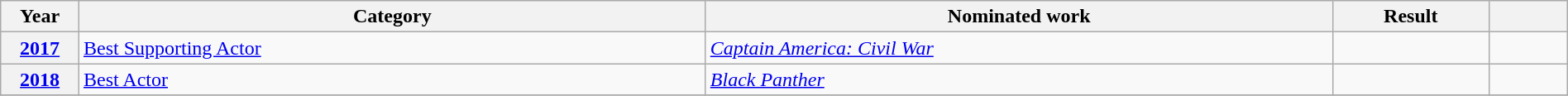<table class="wikitable plainrowheaders" style="width:100%;">
<tr>
<th scope="col" style="width:5%;">Year</th>
<th scope="col" style="width:40%;">Category</th>
<th scope="col" style="width:40%;">Nominated work</th>
<th scope="col" style="width:10%;">Result</th>
<th scope="col" style="width:5%;"></th>
</tr>
<tr>
<th scope="row" style="text-align:center;"><a href='#'>2017</a></th>
<td><a href='#'>Best Supporting Actor</a></td>
<td><em><a href='#'>Captain America: Civil War</a></em></td>
<td></td>
<td style="text-align:center;"></td>
</tr>
<tr>
<th scope="row" style="text-align:center;"><a href='#'>2018</a></th>
<td><a href='#'>Best Actor</a></td>
<td><em><a href='#'>Black Panther</a></em></td>
<td></td>
<td style="text-align:center;"></td>
</tr>
<tr>
</tr>
</table>
